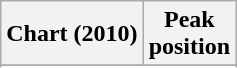<table class="wikitable sortable plainrowheaders" style="text-align: center;">
<tr>
<th scope="col">Chart (2010)</th>
<th scope="col">Peak<br>position</th>
</tr>
<tr>
</tr>
<tr>
</tr>
<tr>
</tr>
</table>
